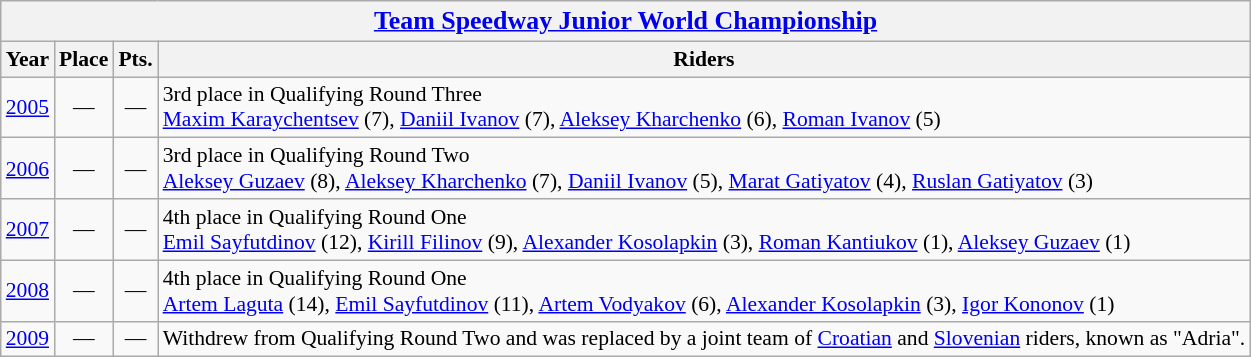<table class=wikitable style="font-size: 90%;">
<tr>
<th colspan=4><big><a href='#'>Team Speedway Junior World Championship</a></big></th>
</tr>
<tr>
<th>Year</th>
<th>Place</th>
<th>Pts.</th>
<th>Riders</th>
</tr>
<tr align=center>
<td><a href='#'>2005</a></td>
<td>—</td>
<td>—</td>
<td align=left>3rd place in Qualifying Round Three <br> <a href='#'>Maxim Karaychentsev</a> (7), <a href='#'>Daniil Ivanov</a> (7), <a href='#'>Aleksey Kharchenko</a> (6), <a href='#'>Roman Ivanov</a> (5)</td>
</tr>
<tr align=center>
<td><a href='#'>2006</a></td>
<td>—</td>
<td>—</td>
<td align=left>3rd place in Qualifying Round Two <br> <a href='#'>Aleksey Guzaev</a> (8), <a href='#'>Aleksey Kharchenko</a> (7), <a href='#'>Daniil Ivanov</a> (5), <a href='#'>Marat Gatiyatov</a> (4), <a href='#'>Ruslan Gatiyatov</a> (3)</td>
</tr>
<tr align=center>
<td><a href='#'>2007</a></td>
<td>—</td>
<td>—</td>
<td align=left>4th place in Qualifying Round One <br> <a href='#'>Emil Sayfutdinov</a> (12), <a href='#'>Kirill Filinov</a> (9), <a href='#'>Alexander Kosolapkin</a> (3), <a href='#'>Roman Kantiukov</a> (1), <a href='#'>Aleksey Guzaev</a> (1)</td>
</tr>
<tr align=center>
<td><a href='#'>2008</a></td>
<td>—</td>
<td>—</td>
<td align=left>4th place in Qualifying Round One <br> <a href='#'>Artem Laguta</a> (14), <a href='#'>Emil Sayfutdinov</a> (11), <a href='#'>Artem Vodyakov</a> (6), <a href='#'>Alexander Kosolapkin</a> (3), <a href='#'>Igor Kononov</a> (1)</td>
</tr>
<tr align=center>
<td><a href='#'>2009</a></td>
<td>—</td>
<td>—</td>
<td align=left>Withdrew from Qualifying Round Two and was replaced by a joint team of <a href='#'>Croatian</a> and <a href='#'>Slovenian</a> riders, known as "Adria".</td>
</tr>
</table>
